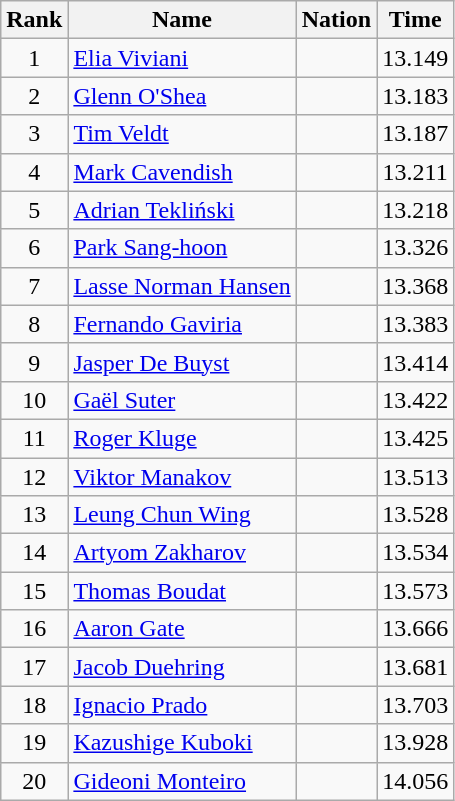<table class="wikitable sortable" style="text-align:center">
<tr>
<th>Rank</th>
<th>Name</th>
<th>Nation</th>
<th>Time</th>
</tr>
<tr>
<td>1</td>
<td align=left><a href='#'>Elia Viviani</a></td>
<td align=left></td>
<td>13.149</td>
</tr>
<tr>
<td>2</td>
<td align=left><a href='#'>Glenn O'Shea</a></td>
<td align=left></td>
<td>13.183</td>
</tr>
<tr>
<td>3</td>
<td align=left><a href='#'>Tim Veldt</a></td>
<td align=left></td>
<td>13.187</td>
</tr>
<tr>
<td>4</td>
<td align=left><a href='#'>Mark Cavendish</a></td>
<td align=left></td>
<td>13.211</td>
</tr>
<tr>
<td>5</td>
<td align=left><a href='#'>Adrian Tekliński</a></td>
<td align=left></td>
<td>13.218</td>
</tr>
<tr>
<td>6</td>
<td align=left><a href='#'>Park Sang-hoon</a></td>
<td align=left></td>
<td>13.326</td>
</tr>
<tr>
<td>7</td>
<td align=left><a href='#'>Lasse Norman Hansen</a></td>
<td align=left></td>
<td>13.368</td>
</tr>
<tr>
<td>8</td>
<td align=left><a href='#'>Fernando Gaviria</a></td>
<td align=left></td>
<td>13.383</td>
</tr>
<tr>
<td>9</td>
<td align=left><a href='#'>Jasper De Buyst</a></td>
<td align=left></td>
<td>13.414</td>
</tr>
<tr>
<td>10</td>
<td align=left><a href='#'>Gaël Suter</a></td>
<td align=left></td>
<td>13.422</td>
</tr>
<tr>
<td>11</td>
<td align=left><a href='#'>Roger Kluge</a></td>
<td align=left></td>
<td>13.425</td>
</tr>
<tr>
<td>12</td>
<td align=left><a href='#'>Viktor Manakov</a></td>
<td align=left></td>
<td>13.513</td>
</tr>
<tr>
<td>13</td>
<td align=left><a href='#'>Leung Chun Wing</a></td>
<td align=left></td>
<td>13.528</td>
</tr>
<tr>
<td>14</td>
<td align=left><a href='#'>Artyom Zakharov</a></td>
<td align=left></td>
<td>13.534</td>
</tr>
<tr>
<td>15</td>
<td align=left><a href='#'>Thomas Boudat</a></td>
<td align=left></td>
<td>13.573</td>
</tr>
<tr>
<td>16</td>
<td align=left><a href='#'>Aaron Gate</a></td>
<td align=left></td>
<td>13.666</td>
</tr>
<tr>
<td>17</td>
<td align=left><a href='#'>Jacob Duehring</a></td>
<td align=left></td>
<td>13.681</td>
</tr>
<tr>
<td>18</td>
<td align=left><a href='#'>Ignacio Prado</a></td>
<td align=left></td>
<td>13.703</td>
</tr>
<tr>
<td>19</td>
<td align=left><a href='#'>Kazushige Kuboki</a></td>
<td align=left></td>
<td>13.928</td>
</tr>
<tr>
<td>20</td>
<td align=left><a href='#'>Gideoni Monteiro</a></td>
<td align=left></td>
<td>14.056</td>
</tr>
</table>
